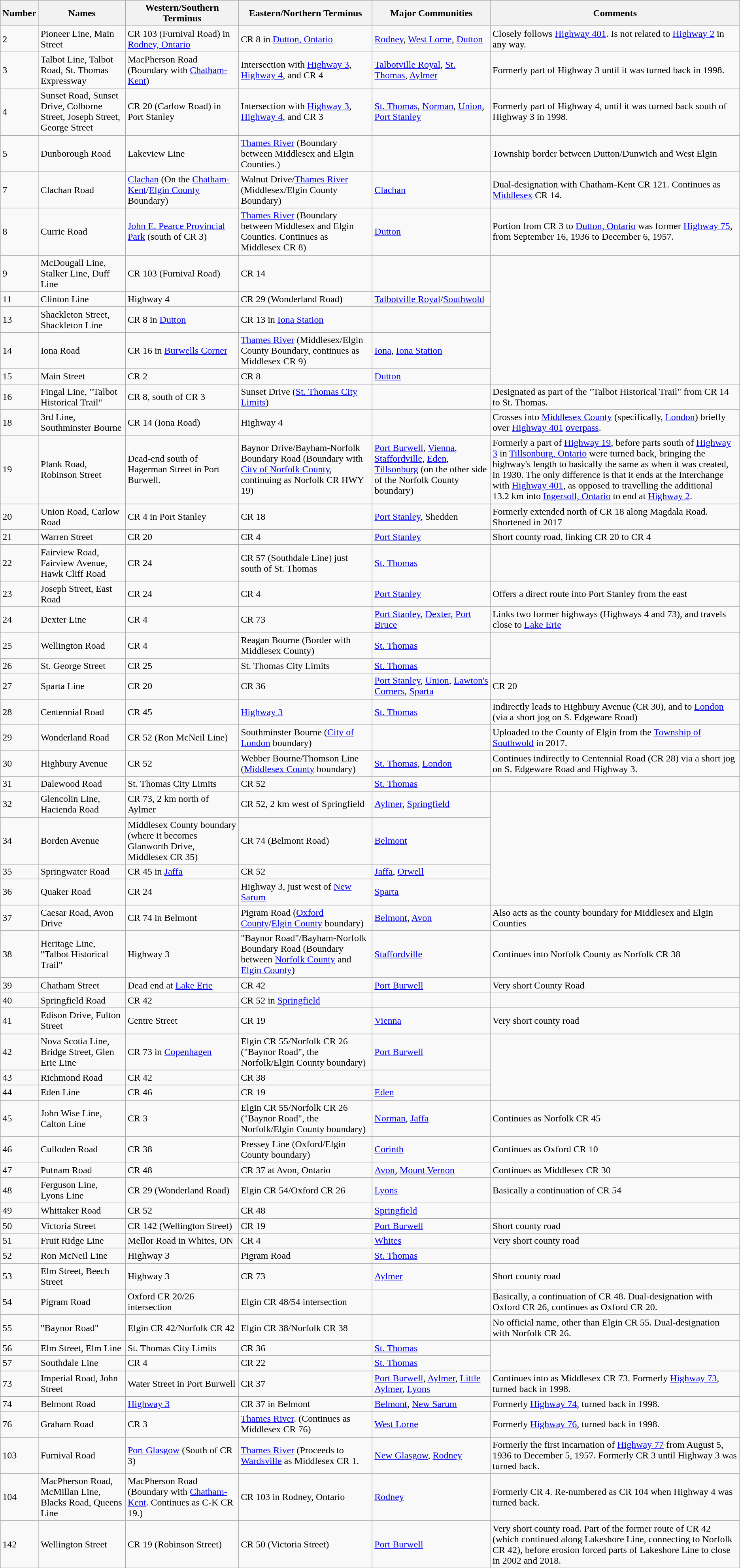<table class="wikitable">
<tr>
<th>Number</th>
<th>Names</th>
<th>Western/Southern Terminus</th>
<th>Eastern/Northern Terminus</th>
<th>Major Communities</th>
<th>Comments</th>
</tr>
<tr>
<td>2</td>
<td>Pioneer Line, Main Street</td>
<td>CR 103 (Furnival Road) in <a href='#'>Rodney, Ontario</a></td>
<td>CR 8 in <a href='#'>Dutton, Ontario</a></td>
<td><a href='#'>Rodney</a>, <a href='#'>West Lorne</a>, <a href='#'>Dutton</a></td>
<td>Closely follows <a href='#'>Highway 401</a>. Is not related to <a href='#'>Highway 2</a> in any way.</td>
</tr>
<tr>
<td>3</td>
<td>Talbot Line, Talbot Road, St. Thomas Expressway</td>
<td>MacPherson Road (Boundary with <a href='#'>Chatham-Kent</a>)</td>
<td>Intersection with <a href='#'>Highway 3</a>, <a href='#'>Highway 4</a>, and CR 4</td>
<td><a href='#'>Talbotville Royal</a>, <a href='#'>St. Thomas</a>, <a href='#'>Aylmer</a></td>
<td>Formerly part of Highway 3 until it was turned back in 1998.</td>
</tr>
<tr>
<td>4</td>
<td>Sunset Road, Sunset Drive, Colborne Street, Joseph Street, George Street</td>
<td>CR 20 (Carlow Road) in Port Stanley</td>
<td>Intersection with <a href='#'>Highway 3</a>, <a href='#'>Highway 4</a>, and CR 3</td>
<td><a href='#'>St. Thomas</a>, <a href='#'>Norman</a>, <a href='#'>Union</a>, <a href='#'>Port Stanley</a></td>
<td>Formerly part of Highway 4, until it was turned back south of Highway 3 in 1998.</td>
</tr>
<tr>
<td>5</td>
<td>Dunborough Road</td>
<td>Lakeview Line</td>
<td><a href='#'>Thames River</a> (Boundary between Middlesex and Elgin Counties.)</td>
<td></td>
<td>Township border between Dutton/Dunwich and West Elgin</td>
</tr>
<tr>
<td>7</td>
<td>Clachan Road</td>
<td><a href='#'>Clachan</a> (On the <a href='#'>Chatham-Kent</a>/<a href='#'>Elgin County</a> Boundary)</td>
<td>Walnut Drive/<a href='#'>Thames River</a> (Middlesex/Elgin County Boundary)</td>
<td><a href='#'>Clachan</a></td>
<td>Dual-designation with Chatham-Kent CR 121. Continues as <a href='#'>Middlesex</a> CR 14.</td>
</tr>
<tr>
<td>8</td>
<td>Currie Road</td>
<td><a href='#'>John E. Pearce Provincial Park</a> (south of CR 3)</td>
<td><a href='#'>Thames River</a> (Boundary between Middlesex and Elgin Counties. Continues as Middlesex CR 8)</td>
<td><a href='#'>Dutton</a></td>
<td>Portion from CR 3 to <a href='#'>Dutton, Ontario</a> was former <a href='#'>Highway 75</a>, from September 16, 1936 to December 6, 1957.</td>
</tr>
<tr>
<td>9</td>
<td>McDougall Line, Stalker Line, Duff Line</td>
<td>CR 103 (Furnival Road)</td>
<td>CR 14</td>
<td></td>
</tr>
<tr>
<td>11</td>
<td>Clinton Line</td>
<td>Highway 4</td>
<td>CR 29 (Wonderland Road)</td>
<td><a href='#'>Talbotville Royal</a>/<a href='#'>Southwold</a></td>
</tr>
<tr>
<td>13</td>
<td>Shackleton Street, Shackleton Line</td>
<td>CR 8 in <a href='#'>Dutton</a></td>
<td>CR 13 in <a href='#'>Iona Station</a></td>
<td></td>
</tr>
<tr>
<td>14</td>
<td>Iona Road</td>
<td>CR 16 in <a href='#'>Burwells Corner</a></td>
<td><a href='#'>Thames River</a> (Middlesex/Elgin County Boundary, continues as Middlesex CR 9)</td>
<td><a href='#'>Iona</a>, <a href='#'>Iona Station</a></td>
</tr>
<tr>
<td>15</td>
<td>Main Street</td>
<td>CR 2</td>
<td>CR 8</td>
<td><a href='#'>Dutton</a></td>
</tr>
<tr>
<td>16</td>
<td>Fingal Line, "Talbot Historical Trail"</td>
<td>CR 8, south of CR 3</td>
<td>Sunset Drive (<a href='#'>St. Thomas City Limits</a>)</td>
<td></td>
<td>Designated as part of the "Talbot Historical Trail" from CR 14 to St. Thomas.</td>
</tr>
<tr>
<td>18</td>
<td>3rd Line, Southminster Bourne</td>
<td>CR 14 (Iona Road)</td>
<td>Highway 4</td>
<td></td>
<td>Crosses into <a href='#'>Middlesex County</a> (specifically, <a href='#'>London</a>) briefly over <a href='#'>Highway 401</a> <a href='#'>overpass</a>.</td>
</tr>
<tr>
<td>19</td>
<td>Plank Road, Robinson Street</td>
<td>Dead-end south of Hagerman Street in Port Burwell.</td>
<td>Baynor Drive/Bayham-Norfolk Boundary Road (Boundary with <a href='#'>City of Norfolk County</a>, continuing as Norfolk CR HWY 19)</td>
<td><a href='#'>Port Burwell</a>, <a href='#'>Vienna</a>, <a href='#'>Staffordville</a>, <a href='#'>Eden</a>, <a href='#'>Tillsonburg</a> (on the other side of the Norfolk County boundary)</td>
<td>Formerly a part of <a href='#'>Highway 19</a>, before parts south of <a href='#'>Highway 3</a> in <a href='#'>Tillsonburg, Ontario</a> were turned back, bringing the highway's length to basically the same as when it was created, in 1930. The only difference is that it ends at the Interchange with <a href='#'>Highway 401</a>, as opposed to travelling the additional 13.2 km into <a href='#'>Ingersoll, Ontario</a> to end at <a href='#'>Highway 2</a>.</td>
</tr>
<tr>
<td>20</td>
<td>Union Road, Carlow Road</td>
<td>CR 4 in Port Stanley</td>
<td>CR 18</td>
<td><a href='#'>Port Stanley</a>, Shedden</td>
<td>Formerly extended north of CR 18 along Magdala Road. Shortened in 2017</td>
</tr>
<tr>
<td>21</td>
<td>Warren Street</td>
<td>CR 20</td>
<td>CR 4</td>
<td><a href='#'>Port Stanley</a></td>
<td>Short county road, linking CR 20 to CR 4</td>
</tr>
<tr>
<td>22</td>
<td>Fairview Road, Fairview Avenue, Hawk Cliff Road</td>
<td>CR 24</td>
<td>CR 57 (Southdale Line) just south of St. Thomas</td>
<td><a href='#'>St. Thomas</a></td>
<td></td>
</tr>
<tr>
<td>23</td>
<td>Joseph Street, East Road</td>
<td>CR 24</td>
<td>CR 4</td>
<td><a href='#'>Port Stanley</a></td>
<td>Offers a direct route into Port Stanley from the east</td>
</tr>
<tr>
<td>24</td>
<td>Dexter Line</td>
<td>CR 4</td>
<td>CR 73</td>
<td><a href='#'>Port Stanley</a>, <a href='#'>Dexter</a>, <a href='#'>Port Bruce</a></td>
<td>Links two former highways (Highways 4 and 73), and travels close to <a href='#'>Lake Erie</a></td>
</tr>
<tr>
<td>25</td>
<td>Wellington Road</td>
<td>CR 4</td>
<td>Reagan Bourne (Border with Middlesex County)</td>
<td><a href='#'>St. Thomas</a></td>
</tr>
<tr>
<td>26</td>
<td>St. George Street</td>
<td>CR 25</td>
<td>St. Thomas City Limits</td>
<td><a href='#'>St. Thomas</a></td>
</tr>
<tr>
<td>27</td>
<td>Sparta Line</td>
<td>CR 20</td>
<td>CR 36</td>
<td><a href='#'>Port Stanley</a>, <a href='#'>Union</a>, <a href='#'>Lawton's Corners</a>, <a href='#'>Sparta</a></td>
<td>CR 20</td>
</tr>
<tr>
<td>28</td>
<td>Centennial Road</td>
<td>CR 45</td>
<td><a href='#'>Highway 3</a></td>
<td><a href='#'>St. Thomas</a></td>
<td>Indirectly leads to Highbury Avenue (CR 30), and to <a href='#'>London</a> (via a short jog on S. Edgeware Road)</td>
</tr>
<tr>
<td>29</td>
<td>Wonderland Road</td>
<td>CR 52 (Ron McNeil Line)</td>
<td>Southminster Bourne (<a href='#'>City of London</a> boundary)</td>
<td></td>
<td>Uploaded to the County of Elgin from the <a href='#'>Township of Southwold</a> in 2017.</td>
</tr>
<tr>
<td>30</td>
<td>Highbury Avenue</td>
<td>CR 52</td>
<td>Webber Bourne/Thomson Line (<a href='#'>Middlesex County</a> boundary)</td>
<td><a href='#'>St. Thomas</a>, <a href='#'>London</a></td>
<td>Continues indirectly to Centennial Road (CR 28) via a short jog on S. Edgeware Road and Highway 3.</td>
</tr>
<tr>
<td>31</td>
<td>Dalewood Road</td>
<td>St. Thomas City Limits</td>
<td>CR 52</td>
<td><a href='#'>St. Thomas</a></td>
<td></td>
</tr>
<tr>
<td>32</td>
<td>Glencolin Line, Hacienda Road</td>
<td>CR 73, 2 km north of Aylmer</td>
<td>CR 52, 2 km west of Springfield</td>
<td><a href='#'>Aylmer</a>, <a href='#'>Springfield</a></td>
</tr>
<tr>
<td>34</td>
<td>Borden Avenue</td>
<td>Middlesex County boundary (where it becomes Glanworth Drive, Middlesex CR 35)</td>
<td>CR 74 (Belmont Road)</td>
<td><a href='#'>Belmont</a></td>
</tr>
<tr>
<td>35</td>
<td>Springwater Road</td>
<td>CR 45 in <a href='#'>Jaffa</a></td>
<td>CR 52</td>
<td><a href='#'>Jaffa</a>, <a href='#'>Orwell</a></td>
</tr>
<tr>
<td>36</td>
<td>Quaker Road</td>
<td>CR 24</td>
<td>Highway 3, just west of <a href='#'>New Sarum</a></td>
<td><a href='#'>Sparta</a></td>
</tr>
<tr>
<td>37</td>
<td>Caesar Road, Avon Drive</td>
<td>CR 74 in Belmont</td>
<td>Pigram Road (<a href='#'>Oxford County</a>/<a href='#'>Elgin County</a> boundary)</td>
<td><a href='#'>Belmont</a>, <a href='#'>Avon</a></td>
<td>Also acts as the county boundary for Middlesex and Elgin Counties</td>
</tr>
<tr>
<td>38</td>
<td>Heritage Line, "Talbot Historical Trail"</td>
<td>Highway 3</td>
<td>"Baynor Road"/Bayham-Norfolk Boundary Road (Boundary between <a href='#'>Norfolk County</a> and <a href='#'>Elgin County</a>)</td>
<td><a href='#'>Staffordville</a></td>
<td>Continues into Norfolk County as Norfolk CR 38</td>
</tr>
<tr>
<td>39</td>
<td>Chatham Street</td>
<td>Dead end at <a href='#'>Lake Erie</a></td>
<td>CR 42</td>
<td><a href='#'>Port Burwell</a></td>
<td>Very short County Road</td>
</tr>
<tr>
<td>40</td>
<td>Springfield Road</td>
<td>CR 42</td>
<td>CR 52 in <a href='#'>Springfield</a></td>
<td></td>
</tr>
<tr>
<td>41</td>
<td>Edison Drive, Fulton Street</td>
<td>Centre Street</td>
<td>CR 19</td>
<td><a href='#'>Vienna</a></td>
<td>Very short county road</td>
</tr>
<tr>
<td>42</td>
<td>Nova Scotia Line, Bridge Street, Glen Erie Line</td>
<td>CR 73 in <a href='#'>Copenhagen</a></td>
<td>Elgin CR 55/Norfolk CR 26 ("Baynor Road", the Norfolk/Elgin County boundary)</td>
<td><a href='#'>Port Burwell</a></td>
</tr>
<tr>
<td>43</td>
<td>Richmond Road</td>
<td>CR 42</td>
<td>CR 38</td>
<td></td>
</tr>
<tr>
<td>44</td>
<td>Eden Line</td>
<td>CR 46</td>
<td>CR 19</td>
<td><a href='#'>Eden</a></td>
</tr>
<tr>
<td>45</td>
<td>John Wise Line, Calton Line</td>
<td>CR 3</td>
<td>Elgin CR 55/Norfolk CR 26 ("Baynor Road", the Norfolk/Elgin County boundary)</td>
<td><a href='#'>Norman</a>, <a href='#'>Jaffa</a></td>
<td>Continues as Norfolk CR 45</td>
</tr>
<tr>
<td>46</td>
<td>Culloden Road</td>
<td>CR 38</td>
<td>Pressey Line (Oxford/Elgin County boundary)</td>
<td><a href='#'>Corinth</a></td>
<td>Continues as Oxford CR 10</td>
</tr>
<tr>
<td>47</td>
<td>Putnam Road</td>
<td>CR 48</td>
<td>CR 37 at Avon, Ontario</td>
<td><a href='#'>Avon</a>, <a href='#'>Mount Vernon</a></td>
<td>Continues as Middlesex CR 30</td>
</tr>
<tr>
<td>48</td>
<td>Ferguson Line, Lyons Line</td>
<td>CR 29 (Wonderland Road)</td>
<td>Elgin CR 54/Oxford CR 26</td>
<td><a href='#'>Lyons</a></td>
<td>Basically a continuation of CR 54</td>
</tr>
<tr>
<td>49</td>
<td>Whittaker Road</td>
<td>CR 52</td>
<td>CR 48</td>
<td><a href='#'>Springfield</a></td>
</tr>
<tr>
<td>50</td>
<td>Victoria Street</td>
<td>CR 142 (Wellington Street)</td>
<td>CR 19</td>
<td><a href='#'>Port Burwell</a></td>
<td>Short county road</td>
</tr>
<tr>
<td>51</td>
<td>Fruit Ridge Line</td>
<td>Mellor Road in Whites, ON</td>
<td>CR 4</td>
<td><a href='#'>Whites</a></td>
<td>Very short county road</td>
</tr>
<tr>
<td>52</td>
<td>Ron McNeil Line</td>
<td>Highway 3</td>
<td>Pigram Road</td>
<td><a href='#'>St. Thomas</a></td>
</tr>
<tr>
<td>53</td>
<td>Elm Street, Beech Street</td>
<td>Highway 3</td>
<td>CR 73</td>
<td><a href='#'>Aylmer</a></td>
<td>Short county road</td>
</tr>
<tr>
<td>54</td>
<td>Pigram Road</td>
<td>Oxford CR 20/26 intersection</td>
<td>Elgin CR 48/54 intersection</td>
<td></td>
<td>Basically, a continuation of CR 48. Dual-designation with Oxford CR 26, continues as Oxford CR 20.</td>
</tr>
<tr>
<td>55</td>
<td>"Baynor Road"</td>
<td>Elgin CR 42/Norfolk CR 42</td>
<td>Elgin CR 38/Norfolk CR 38</td>
<td></td>
<td>No official name, other than Elgin CR 55. Dual-designation with Norfolk CR 26.</td>
</tr>
<tr>
<td>56</td>
<td>Elm Street, Elm Line</td>
<td>St. Thomas City Limits</td>
<td>CR 36</td>
<td><a href='#'>St. Thomas</a></td>
</tr>
<tr>
<td>57</td>
<td>Southdale Line</td>
<td>CR 4</td>
<td>CR 22</td>
<td><a href='#'>St. Thomas</a></td>
</tr>
<tr>
<td>73</td>
<td>Imperial Road, John Street</td>
<td>Water Street in Port Burwell</td>
<td>CR 37</td>
<td><a href='#'>Port Burwell</a>, <a href='#'>Aylmer</a>, <a href='#'>Little Aylmer</a>, <a href='#'>Lyons</a></td>
<td>Continues into as Middlesex CR 73. Formerly <a href='#'>Highway 73</a>, turned back in 1998.</td>
</tr>
<tr>
<td>74</td>
<td>Belmont Road</td>
<td><a href='#'>Highway 3</a></td>
<td>CR 37 in Belmont</td>
<td><a href='#'>Belmont</a>, <a href='#'>New Sarum</a></td>
<td>Formerly <a href='#'>Highway 74</a>, turned back in 1998.</td>
</tr>
<tr>
<td>76</td>
<td>Graham Road</td>
<td>CR 3</td>
<td><a href='#'>Thames River</a>. (Continues as Middlesex CR 76)</td>
<td><a href='#'>West Lorne</a></td>
<td>Formerly <a href='#'>Highway 76</a>, turned back in 1998.</td>
</tr>
<tr>
<td>103</td>
<td>Furnival Road</td>
<td><a href='#'>Port Glasgow</a> (South of CR 3)</td>
<td><a href='#'>Thames River</a> (Proceeds to <a href='#'>Wardsville</a> as Middlesex CR 1.</td>
<td><a href='#'>New Glasgow</a>, <a href='#'>Rodney</a></td>
<td>Formerly the first incarnation of <a href='#'>Highway 77</a> from August 5, 1936 to December 5, 1957. Formerly CR 3 until Highway 3 was turned back.</td>
</tr>
<tr>
<td>104</td>
<td>MacPherson Road, McMillan Line, Blacks Road, Queens Line</td>
<td>MacPherson Road (Boundary with <a href='#'>Chatham-Kent</a>. Continues as C-K CR 19.)</td>
<td>CR 103 in Rodney, Ontario</td>
<td><a href='#'>Rodney</a></td>
<td>Formerly CR 4. Re-numbered as CR 104 when Highway 4 was turned back.</td>
</tr>
<tr>
<td>142</td>
<td>Wellington Street</td>
<td>CR 19 (Robinson Street)</td>
<td>CR 50 (Victoria Street)</td>
<td><a href='#'>Port Burwell</a></td>
<td>Very short county road. Part of the former route of CR 42 (which continued along Lakeshore Line, connecting to Norfolk CR 42), before erosion forced parts of Lakeshore Line to close in 2002 and 2018.</td>
</tr>
</table>
